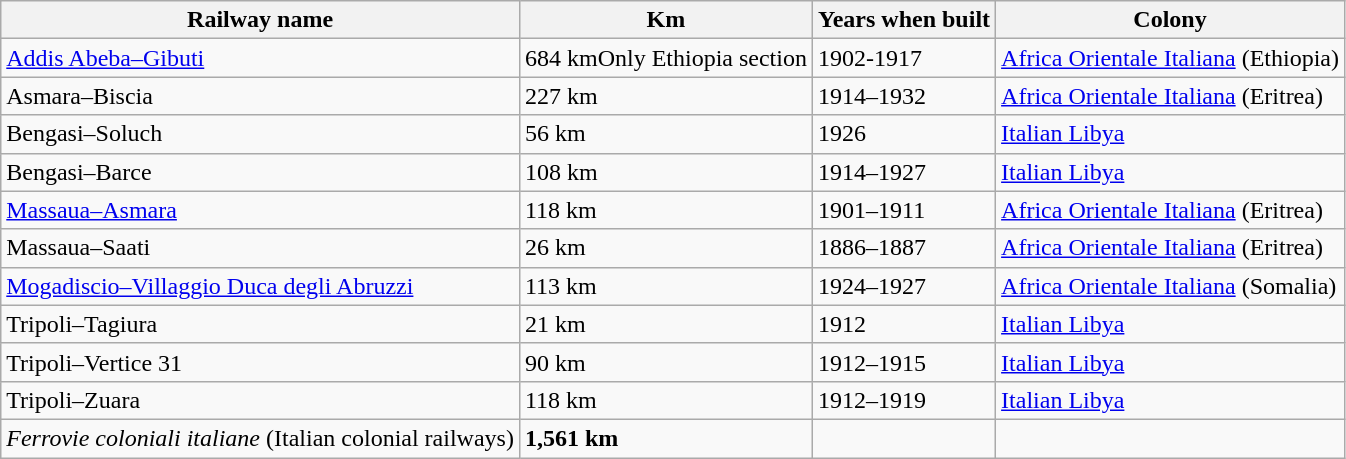<table class=wikitable style="text-align:left">
<tr>
<th>Railway name</th>
<th>Km</th>
<th>Years when built</th>
<th>Colony</th>
</tr>
<tr>
<td><a href='#'>Addis Abeba–Gibuti</a></td>
<td>684 kmOnly Ethiopia section</td>
<td>1902-1917</td>
<td> <a href='#'>Africa Orientale Italiana</a> (Ethiopia)</td>
</tr>
<tr>
<td>Asmara–Biscia</td>
<td>227 km</td>
<td>1914–1932</td>
<td> <a href='#'>Africa Orientale Italiana</a> (Eritrea)</td>
</tr>
<tr>
<td>Bengasi–Soluch</td>
<td>56 km</td>
<td>1926</td>
<td> <a href='#'>Italian Libya</a></td>
</tr>
<tr>
<td>Bengasi–Barce</td>
<td>108 km</td>
<td>1914–1927</td>
<td> <a href='#'>Italian Libya</a></td>
</tr>
<tr>
<td><a href='#'>Massaua–Asmara</a></td>
<td>118 km</td>
<td>1901–1911</td>
<td> <a href='#'>Africa Orientale Italiana</a> (Eritrea)</td>
</tr>
<tr>
<td>Massaua–Saati</td>
<td>26 km</td>
<td>1886–1887</td>
<td> <a href='#'>Africa Orientale Italiana</a> (Eritrea)</td>
</tr>
<tr>
<td><a href='#'>Mogadiscio–Villaggio Duca degli Abruzzi</a></td>
<td>113 km</td>
<td>1924–1927</td>
<td> <a href='#'>Africa Orientale Italiana</a> (Somalia)</td>
</tr>
<tr>
<td>Tripoli–Tagiura</td>
<td>21 km</td>
<td>1912</td>
<td> <a href='#'>Italian Libya</a></td>
</tr>
<tr>
<td>Tripoli–Vertice 31</td>
<td>90 km</td>
<td>1912–1915</td>
<td> <a href='#'>Italian Libya</a></td>
</tr>
<tr>
<td>Tripoli–Zuara</td>
<td>118 km</td>
<td>1912–1919</td>
<td> <a href='#'>Italian Libya</a></td>
</tr>
<tr>
<td><em>Ferrovie coloniali italiane</em> (Italian colonial railways)</td>
<td><strong>1,561 km</strong></td>
<td></td>
<td></td>
</tr>
</table>
